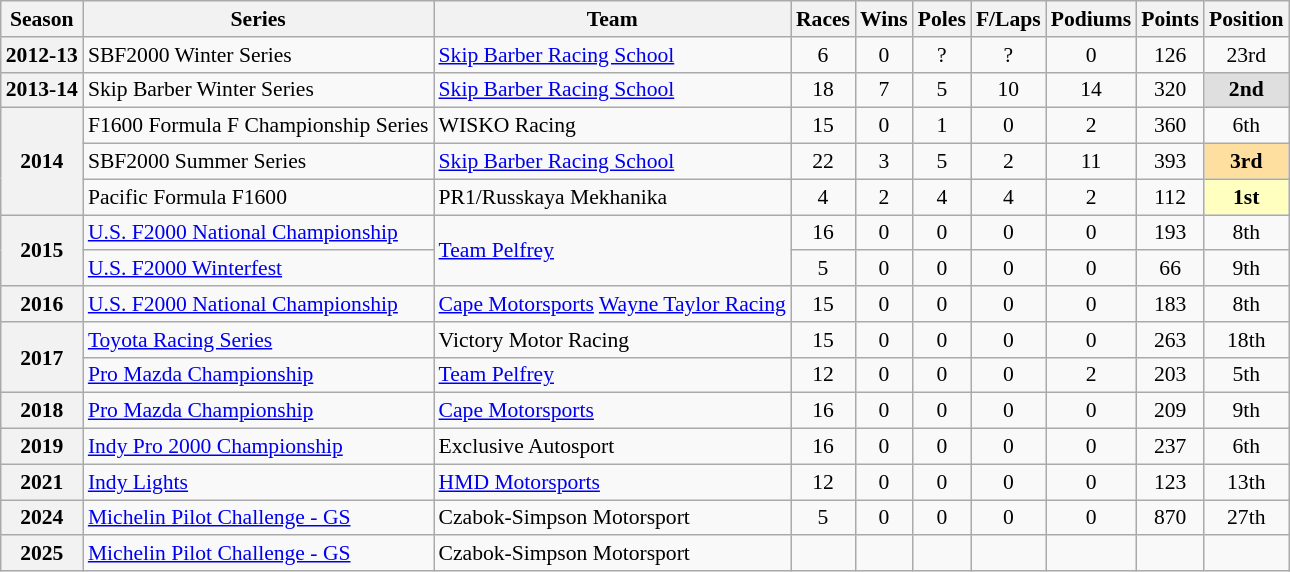<table class="wikitable" style="font-size: 90%; text-align:center">
<tr>
<th>Season</th>
<th>Series</th>
<th>Team</th>
<th>Races</th>
<th>Wins</th>
<th>Poles</th>
<th>F/Laps</th>
<th>Podiums</th>
<th>Points</th>
<th>Position</th>
</tr>
<tr>
<th>2012-13</th>
<td align=left>SBF2000 Winter Series</td>
<td align=left><a href='#'>Skip Barber Racing School</a></td>
<td>6</td>
<td>0</td>
<td>?</td>
<td>?</td>
<td>0</td>
<td>126</td>
<td>23rd</td>
</tr>
<tr>
<th>2013-14</th>
<td align=left>Skip Barber Winter Series</td>
<td align=left><a href='#'>Skip Barber Racing School</a></td>
<td>18</td>
<td>7</td>
<td>5</td>
<td>10</td>
<td>14</td>
<td>320</td>
<td style="background:#DFDFDF;"><strong>2nd</strong></td>
</tr>
<tr>
<th rowspan="3">2014</th>
<td align=left>F1600 Formula F Championship Series</td>
<td align=left>WISKO Racing</td>
<td>15</td>
<td>0</td>
<td>1</td>
<td>0</td>
<td>2</td>
<td>360</td>
<td>6th</td>
</tr>
<tr>
<td align=left>SBF2000 Summer Series</td>
<td align=left><a href='#'>Skip Barber Racing School</a></td>
<td>22</td>
<td>3</td>
<td>5</td>
<td>2</td>
<td>11</td>
<td>393</td>
<td style="background:#FFDF9F;"><strong>3rd</strong></td>
</tr>
<tr>
<td align=left>Pacific Formula F1600</td>
<td align=left>PR1/Russkaya Mekhanika</td>
<td>4</td>
<td>2</td>
<td>4</td>
<td>4</td>
<td>2</td>
<td>112</td>
<td style="background:#FFFFBF;"><strong>1st</strong></td>
</tr>
<tr>
<th rowspan="2">2015</th>
<td align=left><a href='#'>U.S. F2000 National Championship</a></td>
<td rowspan="2" align=left><a href='#'>Team Pelfrey</a></td>
<td>16</td>
<td>0</td>
<td>0</td>
<td>0</td>
<td>0</td>
<td>193</td>
<td>8th</td>
</tr>
<tr>
<td align=left><a href='#'>U.S. F2000 Winterfest</a></td>
<td>5</td>
<td>0</td>
<td>0</td>
<td>0</td>
<td>0</td>
<td>66</td>
<td>9th</td>
</tr>
<tr>
<th>2016</th>
<td align=left><a href='#'>U.S. F2000 National Championship</a></td>
<td align=left><a href='#'>Cape Motorsports</a> <a href='#'>Wayne Taylor Racing</a></td>
<td>15</td>
<td>0</td>
<td>0</td>
<td>0</td>
<td>0</td>
<td>183</td>
<td>8th</td>
</tr>
<tr>
<th rowspan="2">2017</th>
<td align=left><a href='#'>Toyota Racing Series</a></td>
<td align=left>Victory Motor Racing</td>
<td>15</td>
<td>0</td>
<td>0</td>
<td>0</td>
<td>0</td>
<td>263</td>
<td>18th</td>
</tr>
<tr>
<td align=left><a href='#'>Pro Mazda Championship</a></td>
<td align=left><a href='#'>Team Pelfrey</a></td>
<td>12</td>
<td>0</td>
<td>0</td>
<td>0</td>
<td>2</td>
<td>203</td>
<td>5th</td>
</tr>
<tr>
<th>2018</th>
<td align=left><a href='#'>Pro Mazda Championship</a></td>
<td align=left><a href='#'>Cape Motorsports</a></td>
<td>16</td>
<td>0</td>
<td>0</td>
<td>0</td>
<td>0</td>
<td>209</td>
<td>9th</td>
</tr>
<tr>
<th>2019</th>
<td align=left><a href='#'>Indy Pro 2000 Championship</a></td>
<td align=left>Exclusive Autosport</td>
<td>16</td>
<td>0</td>
<td>0</td>
<td>0</td>
<td>0</td>
<td>237</td>
<td>6th</td>
</tr>
<tr>
<th>2021</th>
<td align=left><a href='#'>Indy Lights</a></td>
<td align=left><a href='#'>HMD Motorsports</a></td>
<td>12</td>
<td>0</td>
<td>0</td>
<td>0</td>
<td>0</td>
<td>123</td>
<td>13th</td>
</tr>
<tr>
<th>2024</th>
<td align=left><a href='#'>Michelin Pilot Challenge - GS</a></td>
<td align=left>Czabok-Simpson Motorsport</td>
<td>5</td>
<td>0</td>
<td>0</td>
<td>0</td>
<td>0</td>
<td>870</td>
<td>27th</td>
</tr>
<tr>
<th>2025</th>
<td align=left><a href='#'>Michelin Pilot Challenge - GS</a></td>
<td align=left>Czabok-Simpson Motorsport</td>
<td></td>
<td></td>
<td></td>
<td></td>
<td></td>
<td></td>
<td></td>
</tr>
</table>
